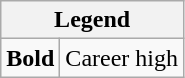<table class="wikitable mw-collapsible mw-collapsed">
<tr>
<th colspan="2">Legend</th>
</tr>
<tr>
<td><strong>Bold</strong></td>
<td>Career high</td>
</tr>
</table>
